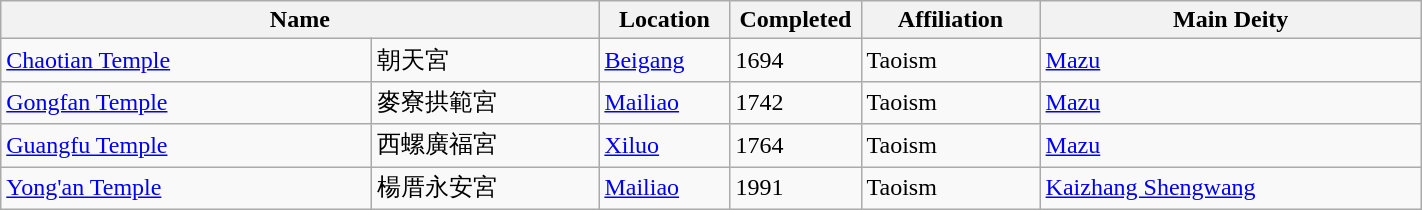<table class="wikitable sortable" style="width:75%">
<tr>
<th colspan="2" scope="col">Name</th>
<th scope="col" style="width:5em">Location</th>
<th scope="col" style="width:5em">Completed</th>
<th scope="col" style="width:7em">Affiliation</th>
<th scope="col">Main Deity</th>
</tr>
<tr>
<td style="width:15em"><a href='#'>Chaotian Temple</a></td>
<td style="width:9em">朝天宮</td>
<td><a href='#'>Beigang</a></td>
<td>1694</td>
<td>Taoism</td>
<td><a href='#'>Mazu</a></td>
</tr>
<tr>
<td><a href='#'>Gongfan Temple</a></td>
<td>麥寮拱範宮</td>
<td><a href='#'>Mailiao</a></td>
<td>1742</td>
<td>Taoism</td>
<td><a href='#'>Mazu</a></td>
</tr>
<tr>
<td><a href='#'>Guangfu Temple</a></td>
<td>西螺廣福宮</td>
<td><a href='#'>Xiluo</a></td>
<td>1764</td>
<td>Taoism</td>
<td><a href='#'>Mazu</a></td>
</tr>
<tr>
<td><a href='#'>Yong'an Temple</a></td>
<td>楊厝永安宮</td>
<td><a href='#'>Mailiao</a></td>
<td>1991</td>
<td>Taoism</td>
<td><a href='#'>Kaizhang Shengwang</a></td>
</tr>
</table>
